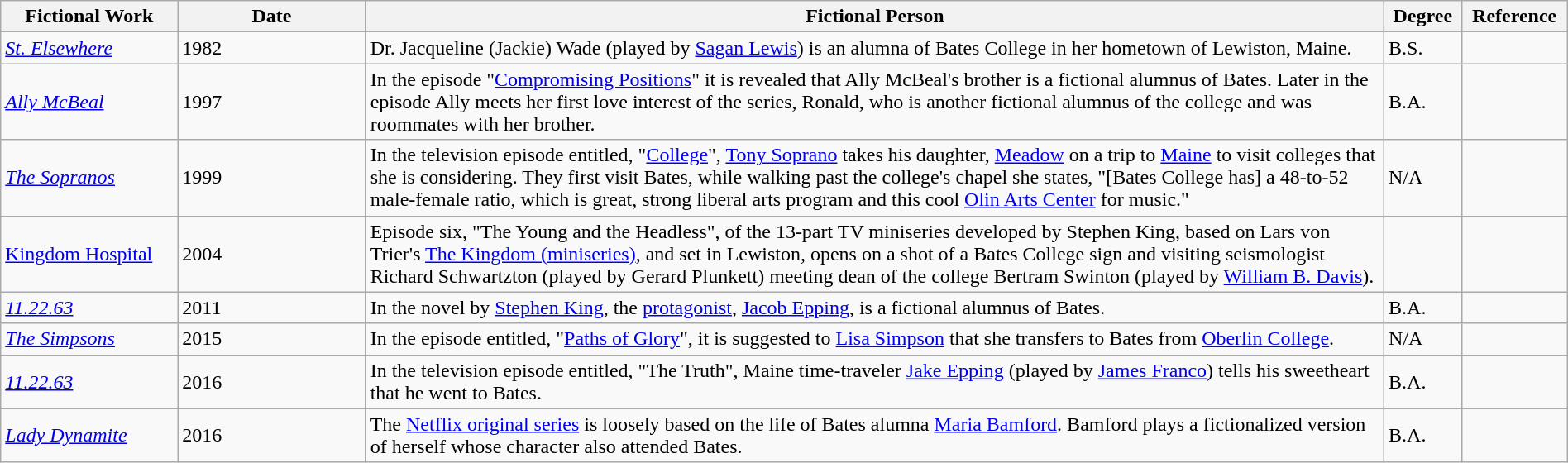<table class="wikitable" style="width:100%">
<tr>
<th style="width:*;">Fictional Work</th>
<th style="width:12%;">Date</th>
<th class="unsortable" style="width:65%;">Fictional Person</th>
<th>Degree</th>
<th>Reference</th>
</tr>
<tr>
<td><em><a href='#'>St. Elsewhere</a></em></td>
<td>1982</td>
<td>Dr. Jacqueline (Jackie) Wade (played by <a href='#'>Sagan Lewis</a>) is an alumna of Bates College in her hometown of Lewiston, Maine.</td>
<td>B.S.</td>
</tr>
<tr>
<td><em><a href='#'>Ally McBeal</a></em></td>
<td>1997</td>
<td>In the episode "<a href='#'>Compromising Positions</a>" it is revealed that Ally McBeal's brother is a fictional alumnus of Bates. Later in the episode Ally meets her first love interest of the series, Ronald, who is another fictional alumnus of the college and was roommates with her brother.</td>
<td>B.A.</td>
<td></td>
</tr>
<tr>
<td><em><a href='#'>The Sopranos</a></em></td>
<td>1999</td>
<td>In the television episode entitled, "<a href='#'>College</a>", <a href='#'>Tony Soprano</a> takes his daughter, <a href='#'>Meadow</a> on a trip to <a href='#'>Maine</a> to visit colleges that she is considering. They first visit Bates, while walking past the college's chapel she states, "[Bates College has] a 48-to-52 male-female ratio, which is great, strong liberal arts program and this cool <a href='#'>Olin Arts Center</a> for music."</td>
<td>N/A</td>
<td></td>
</tr>
<tr>
<td><a href='#'>Kingdom Hospital</a></td>
<td>2004</td>
<td>Episode six, "The Young and the Headless", of the 13-part TV miniseries developed by Stephen King, based on Lars von Trier's <a href='#'>The Kingdom (miniseries)</a>, and set in Lewiston, opens on a shot of a Bates College sign and visiting seismologist Richard Schwartzton (played by Gerard Plunkett) meeting dean of the college Bertram Swinton (played by <a href='#'>William B. Davis</a>).</td>
<td></td>
</tr>
<tr>
<td><em><a href='#'>11.22.63</a></em></td>
<td>2011</td>
<td>In the novel by <a href='#'>Stephen King</a>, the <a href='#'>protagonist</a>, <a href='#'>Jacob Epping</a>, is a fictional alumnus of Bates.</td>
<td>B.A.</td>
<td></td>
</tr>
<tr>
<td><em><a href='#'>The Simpsons</a></em></td>
<td>2015</td>
<td>In the episode entitled, "<a href='#'>Paths of Glory</a>", it is suggested to <a href='#'>Lisa Simpson</a> that she transfers to Bates from <a href='#'>Oberlin College</a>.</td>
<td>N/A</td>
<td></td>
</tr>
<tr>
<td><em><a href='#'>11.22.63</a></em></td>
<td>2016</td>
<td>In the television episode entitled, "The Truth", Maine time-traveler <a href='#'>Jake Epping</a> (played by <a href='#'>James Franco</a>) tells his sweetheart that he went to Bates.</td>
<td>B.A.</td>
<td></td>
</tr>
<tr>
<td><em><a href='#'>Lady Dynamite</a></em></td>
<td>2016</td>
<td>The <a href='#'>Netflix original series</a> is loosely based on the life of Bates alumna <a href='#'>Maria Bamford</a>. Bamford plays a fictionalized version of herself whose character also attended Bates.</td>
<td>B.A.</td>
<td></td>
</tr>
</table>
